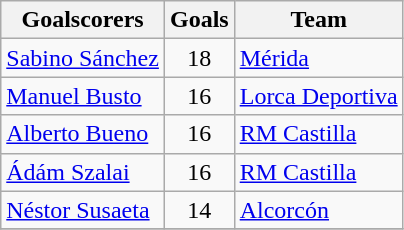<table class="wikitable sortable">
<tr>
<th>Goalscorers</th>
<th>Goals</th>
<th>Team</th>
</tr>
<tr>
<td> <a href='#'>Sabino Sánchez</a></td>
<td align=center>18</td>
<td><a href='#'>Mérida</a></td>
</tr>
<tr>
<td> <a href='#'>Manuel Busto</a></td>
<td align=center>16</td>
<td><a href='#'>Lorca Deportiva</a></td>
</tr>
<tr>
<td> <a href='#'>Alberto Bueno</a></td>
<td align=center>16</td>
<td><a href='#'>RM Castilla</a></td>
</tr>
<tr>
<td> <a href='#'>Ádám Szalai</a></td>
<td align=center>16</td>
<td><a href='#'>RM Castilla</a></td>
</tr>
<tr>
<td> <a href='#'>Néstor Susaeta</a></td>
<td align=center>14</td>
<td><a href='#'>Alcorcón</a></td>
</tr>
<tr>
</tr>
</table>
